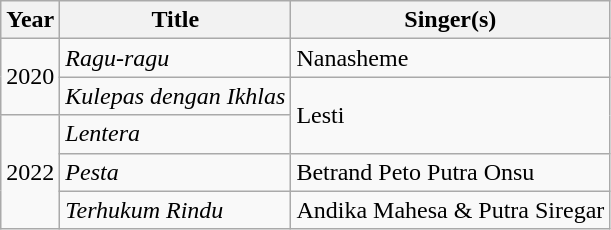<table class="wikitable sortable">
<tr>
<th>Year</th>
<th>Title</th>
<th>Singer(s)</th>
</tr>
<tr>
<td rowspan="2">2020</td>
<td><em>Ragu-ragu</em></td>
<td>Nanasheme</td>
</tr>
<tr>
<td><em>Kulepas dengan Ikhlas</em></td>
<td rowspan="2">Lesti</td>
</tr>
<tr>
<td rowspan="3">2022</td>
<td><em>Lentera</em></td>
</tr>
<tr>
<td><em>Pesta</em></td>
<td>Betrand Peto Putra Onsu</td>
</tr>
<tr>
<td><em>Terhukum Rindu</em></td>
<td>Andika Mahesa & Putra Siregar</td>
</tr>
</table>
